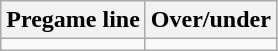<table class="wikitable">
<tr align="center">
<th style=>Pregame line</th>
<th style=>Over/under</th>
</tr>
<tr align="center">
<td></td>
<td></td>
</tr>
</table>
